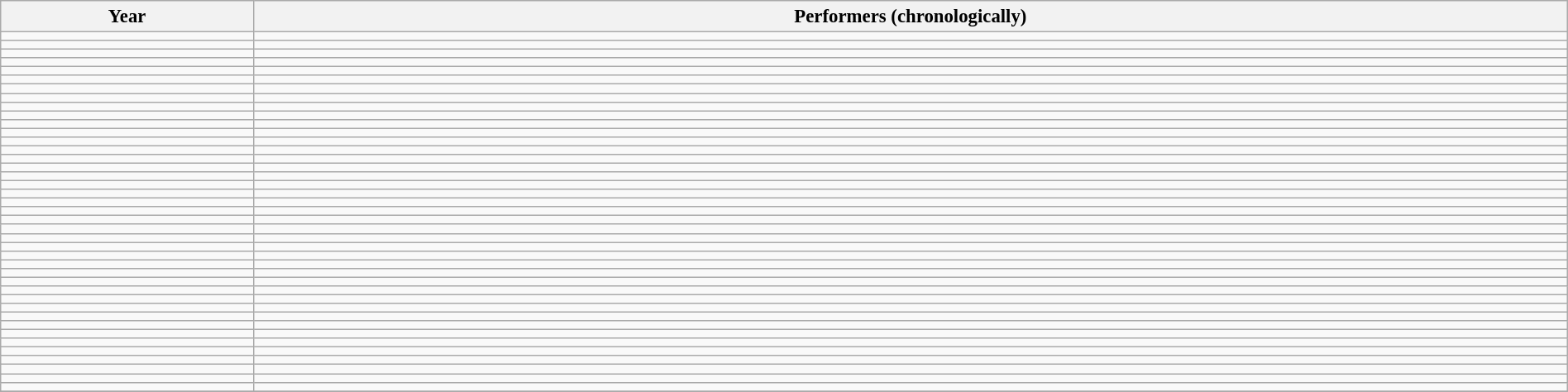<table class="wikitable sortable" style="font-size:95%; width:100%;">
<tr>
<th>Year</th>
<th>Performers (chronologically)</th>
</tr>
<tr>
<td align="center"></td>
<td></td>
</tr>
<tr>
<td align="center"></td>
<td></td>
</tr>
<tr>
<td align="center"></td>
<td></td>
</tr>
<tr>
<td align="center"></td>
<td></td>
</tr>
<tr>
<td align="center"></td>
<td></td>
</tr>
<tr>
<td align="center"></td>
<td></td>
</tr>
<tr>
<td align="center"></td>
<td></td>
</tr>
<tr>
<td align="center"></td>
<td></td>
</tr>
<tr>
<td align="center"></td>
<td></td>
</tr>
<tr>
<td align="center"></td>
<td></td>
</tr>
<tr>
<td align="center"></td>
<td></td>
</tr>
<tr>
<td align="center"></td>
<td></td>
</tr>
<tr>
<td align="center"></td>
<td></td>
</tr>
<tr>
<td align="center"></td>
<td></td>
</tr>
<tr>
<td align="center"></td>
<td></td>
</tr>
<tr>
<td align="center"></td>
<td></td>
</tr>
<tr>
<td align="center"></td>
<td></td>
</tr>
<tr>
<td align="center"></td>
<td></td>
</tr>
<tr>
<td align="center"></td>
<td></td>
</tr>
<tr>
<td align="center"></td>
<td></td>
</tr>
<tr>
<td align="center"></td>
<td></td>
</tr>
<tr>
<td align="center"></td>
<td></td>
</tr>
<tr>
<td align="center"></td>
<td></td>
</tr>
<tr>
<td align="center"></td>
<td></td>
</tr>
<tr>
<td align="center"></td>
<td></td>
</tr>
<tr>
<td align="center"></td>
<td></td>
</tr>
<tr>
<td align="center"></td>
<td></td>
</tr>
<tr>
<td align="center"></td>
<td></td>
</tr>
<tr>
<td align="center"></td>
<td></td>
</tr>
<tr>
<td align="center"></td>
<td></td>
</tr>
<tr>
<td align="center"></td>
<td></td>
</tr>
<tr>
<td align="center"></td>
<td></td>
</tr>
<tr>
<td align="center"></td>
<td></td>
</tr>
<tr>
<td align="center"></td>
<td></td>
</tr>
<tr>
<td align="center"></td>
<td></td>
</tr>
<tr>
<td align="center"></td>
<td></td>
</tr>
<tr>
<td align="center"></td>
<td></td>
</tr>
<tr>
<td align="center"></td>
<td></td>
</tr>
<tr>
<td align="center"></td>
<td></td>
</tr>
<tr>
<td align="center"></td>
<td></td>
</tr>
<tr>
<td align="center"></td>
<td></td>
</tr>
<tr>
</tr>
</table>
